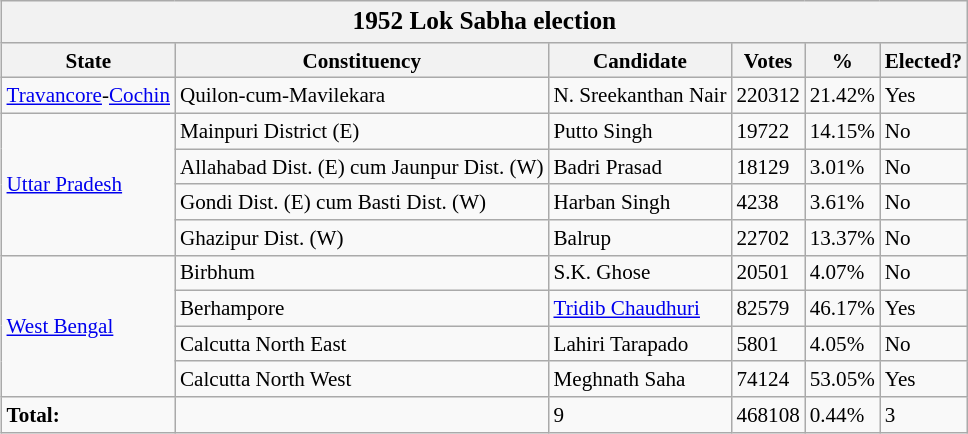<table class="wikitable" style="font-size: 88%; float:right; clear:right; margin-left:1em;">
<tr>
<th style="font-size: 120%" colspan=6>1952 Lok Sabha election</th>
</tr>
<tr>
<th>State</th>
<th>Constituency</th>
<th>Candidate</th>
<th>Votes</th>
<th>%</th>
<th>Elected?</th>
</tr>
<tr>
<td><a href='#'>Travancore</a>-<a href='#'>Cochin</a></td>
<td>Quilon-cum-Mavilekara</td>
<td>N. Sreekanthan Nair</td>
<td>220312</td>
<td>21.42%</td>
<td>Yes</td>
</tr>
<tr>
<td rowspan="4"><a href='#'>Uttar Pradesh</a></td>
<td>Mainpuri District (E)</td>
<td>Putto Singh</td>
<td>19722</td>
<td>14.15%</td>
<td>No</td>
</tr>
<tr>
<td>Allahabad Dist. (E) cum Jaunpur Dist. (W)</td>
<td>Badri Prasad</td>
<td>18129</td>
<td>3.01%</td>
<td>No</td>
</tr>
<tr>
<td>Gondi Dist. (E) cum Basti Dist. (W)</td>
<td>Harban Singh</td>
<td>4238</td>
<td>3.61%</td>
<td>No</td>
</tr>
<tr>
<td>Ghazipur Dist. (W)</td>
<td>Balrup</td>
<td>22702</td>
<td>13.37%</td>
<td>No</td>
</tr>
<tr>
<td rowspan="4"><a href='#'>West Bengal</a></td>
<td>Birbhum</td>
<td>S.K. Ghose</td>
<td>20501</td>
<td>4.07%</td>
<td>No</td>
</tr>
<tr>
<td>Berhampore</td>
<td><a href='#'>Tridib Chaudhuri</a></td>
<td>82579</td>
<td>46.17%</td>
<td>Yes</td>
</tr>
<tr>
<td>Calcutta North East</td>
<td>Lahiri Tarapado</td>
<td>5801</td>
<td>4.05%</td>
<td>No</td>
</tr>
<tr>
<td>Calcutta North West</td>
<td>Meghnath Saha</td>
<td>74124</td>
<td>53.05%</td>
<td>Yes</td>
</tr>
<tr>
<td><strong>Total:</strong></td>
<td></td>
<td>9</td>
<td>468108</td>
<td>0.44%</td>
<td>3</td>
</tr>
</table>
